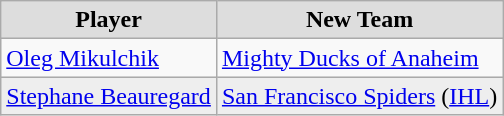<table class="wikitable">
<tr style="text-align:center; background:#ddd;">
<td><strong>Player</strong></td>
<td><strong>New Team</strong></td>
</tr>
<tr>
<td><a href='#'>Oleg Mikulchik</a></td>
<td><a href='#'>Mighty Ducks of Anaheim</a></td>
</tr>
<tr style="background:#eee;">
<td><a href='#'>Stephane Beauregard</a></td>
<td><a href='#'>San Francisco Spiders</a> (<a href='#'>IHL</a>)</td>
</tr>
</table>
